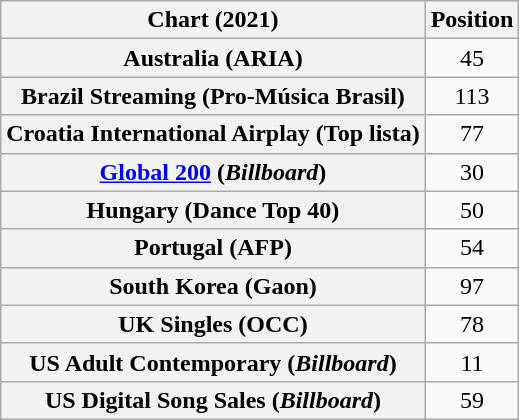<table class="wikitable sortable plainrowheaders" style="text-align:center">
<tr>
<th scope="col">Chart (2021)</th>
<th scope="col">Position</th>
</tr>
<tr>
<th scope="row">Australia (ARIA)</th>
<td>45</td>
</tr>
<tr>
<th scope="row">Brazil Streaming (Pro-Música Brasil)</th>
<td>113</td>
</tr>
<tr>
<th scope="row">Croatia International Airplay (Top lista)</th>
<td>77</td>
</tr>
<tr>
<th scope="row"><a href='#'>Global 200</a> (<em>Billboard</em>)</th>
<td>30</td>
</tr>
<tr>
<th scope="row">Hungary (Dance Top 40)</th>
<td>50</td>
</tr>
<tr>
<th scope="row">Portugal (AFP)</th>
<td>54</td>
</tr>
<tr>
<th scope="row">South Korea (Gaon)</th>
<td>97</td>
</tr>
<tr>
<th scope="row">UK Singles (OCC)</th>
<td>78</td>
</tr>
<tr>
<th scope="row">US Adult Contemporary (<em>Billboard</em>)</th>
<td>11</td>
</tr>
<tr>
<th scope="row">US Digital Song Sales (<em>Billboard</em>)</th>
<td>59</td>
</tr>
</table>
